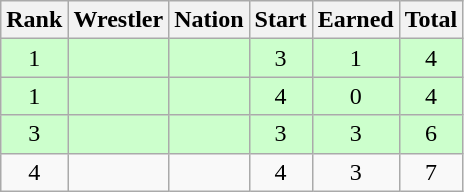<table class="wikitable sortable" style="text-align:center;">
<tr>
<th>Rank</th>
<th>Wrestler</th>
<th>Nation</th>
<th>Start</th>
<th>Earned</th>
<th>Total</th>
</tr>
<tr style="background:#cfc;">
<td>1</td>
<td align=left></td>
<td align=left></td>
<td>3</td>
<td>1</td>
<td>4</td>
</tr>
<tr style="background:#cfc;">
<td>1</td>
<td align=left></td>
<td align=left></td>
<td>4</td>
<td>0</td>
<td>4</td>
</tr>
<tr style="background:#cfc;">
<td>3</td>
<td align=left></td>
<td align=left></td>
<td>3</td>
<td>3</td>
<td>6</td>
</tr>
<tr>
<td>4</td>
<td align=left></td>
<td align=left></td>
<td>4</td>
<td>3</td>
<td>7</td>
</tr>
</table>
